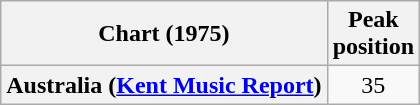<table class="wikitable plainrowheaders" style="text-align:center">
<tr>
<th>Chart (1975)</th>
<th>Peak<br>position</th>
</tr>
<tr>
<th scope="row">Australia (<a href='#'>Kent Music Report</a>)</th>
<td>35</td>
</tr>
</table>
